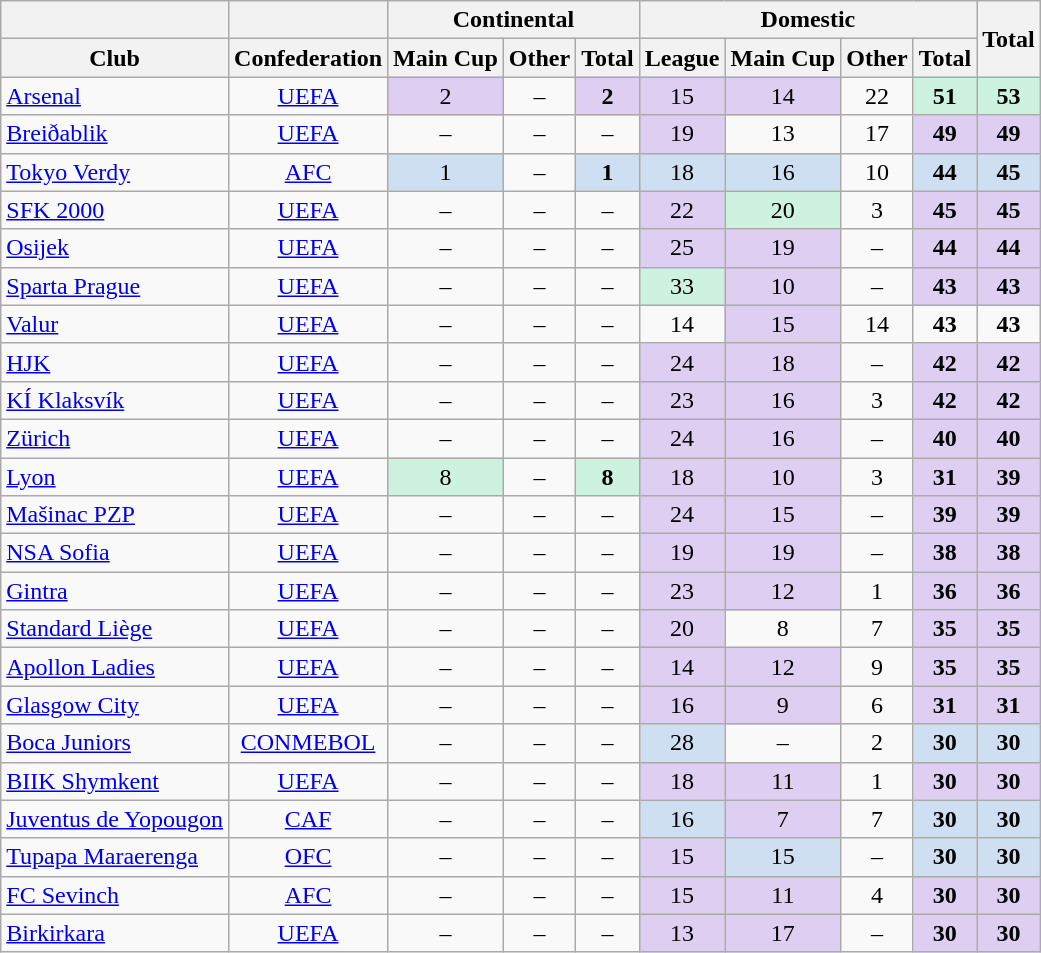<table class="wikitable sortable" style="text-align:center;">
<tr>
<th></th>
<th></th>
<th colspan="3">Continental</th>
<th colspan="4">Domestic</th>
<th rowspan="2">Total</th>
</tr>
<tr>
<th style="text-align:center;">Club</th>
<th style="text-align:center;">Confederation</th>
<th style="text-align:center;">Main Cup</th>
<th style="text-align:center;">Other</th>
<th style="text-align:center;">Total</th>
<th style="text-align:center;">League</th>
<th style="text-align:center;">Main Cup</th>
<th style="text-align:center;">Other</th>
<th style="text-align:center;">Total</th>
</tr>
<tr>
<td style="text-align:left;"> <a href='#'>Arsenal</a></td>
<td><a href='#'>UEFA</a></td>
<td bgcolor="#DDCEF2">2</td>
<td>–</td>
<td bgcolor="#DDCEF2"><strong>2</strong></td>
<td bgcolor="#DDCEF2">15</td>
<td bgcolor="#DDCEF2">14</td>
<td>22</td>
<td bgcolor="#CEF2E0"><strong>51</strong></td>
<td bgcolor="#CEF2E0"><strong>53</strong></td>
</tr>
<tr>
<td style="text-align:left;"> <a href='#'>Breiðablik</a></td>
<td><a href='#'>UEFA</a></td>
<td>–</td>
<td>–</td>
<td>–</td>
<td bgcolor="#DDCEF2">19</td>
<td>13</td>
<td>17</td>
<td bgcolor="#DDCEF2"><strong>49</strong></td>
<td bgcolor="#DDCEF2"><strong>49</strong></td>
</tr>
<tr>
<td style="text-align:left;"> <a href='#'>Tokyo Verdy</a></td>
<td><a href='#'>AFC</a></td>
<td bgcolor="#CEDFF2">1</td>
<td>–</td>
<td bgcolor="#CEDFF2"><strong>1</strong></td>
<td bgcolor="#CEDFF2">18</td>
<td bgcolor="#CEDFF2">16</td>
<td>10</td>
<td bgcolor="#CEDFF2"><strong>44</strong></td>
<td bgcolor="#CEDFF2"><strong>45</strong></td>
</tr>
<tr>
<td style="text-align:left;"> <a href='#'>SFK 2000</a></td>
<td><a href='#'>UEFA</a></td>
<td>–</td>
<td>–</td>
<td>–</td>
<td bgcolor="#DDCEF2">22</td>
<td bgcolor="#CEF2E0">20</td>
<td>3</td>
<td bgcolor="#DDCEF2"><strong>45</strong></td>
<td bgcolor="#DDCEF2"><strong>45</strong></td>
</tr>
<tr>
<td style="text-align:left;"> <a href='#'>Osijek</a></td>
<td><a href='#'>UEFA</a></td>
<td>–</td>
<td>–</td>
<td>–</td>
<td bgcolor="#DDCEF2">25</td>
<td bgcolor="#DDCEF2">19</td>
<td>–</td>
<td bgcolor="#DDCEF2"><strong>44</strong></td>
<td bgcolor="#DDCEF2"><strong>44</strong></td>
</tr>
<tr>
<td style="text-align:left;"> <a href='#'>Sparta Prague</a></td>
<td><a href='#'>UEFA</a></td>
<td>–</td>
<td>–</td>
<td>–</td>
<td bgcolor="#CEF2E0">33</td>
<td bgcolor="#DDCEF2">10</td>
<td>–</td>
<td bgcolor="#DDCEF2"><strong>43</strong></td>
<td bgcolor="#DDCEF2"><strong>43</strong></td>
</tr>
<tr>
<td style="text-align:left;"> <a href='#'>Valur</a></td>
<td><a href='#'>UEFA</a></td>
<td>–</td>
<td>–</td>
<td>–</td>
<td>14</td>
<td bgcolor="#DDCEF2">15</td>
<td>14</td>
<td><strong>43</strong></td>
<td><strong>43</strong></td>
</tr>
<tr>
<td style="text-align:left;"> <a href='#'>HJK</a></td>
<td><a href='#'>UEFA</a></td>
<td>–</td>
<td>–</td>
<td>–</td>
<td bgcolor="#DDCEF2">24</td>
<td bgcolor="#DDCEF2">18</td>
<td>–</td>
<td bgcolor="#DDCEF2"><strong>42</strong></td>
<td bgcolor="#DDCEF2"><strong>42</strong></td>
</tr>
<tr>
<td style="text-align:left;"> <a href='#'>KÍ Klaksvík</a></td>
<td><a href='#'>UEFA</a></td>
<td>–</td>
<td>–</td>
<td>–</td>
<td bgcolor="#DDCEF2">23</td>
<td bgcolor="#DDCEF2">16</td>
<td>3</td>
<td bgcolor="#DDCEF2"><strong>42</strong></td>
<td bgcolor="#DDCEF2"><strong>42</strong></td>
</tr>
<tr>
<td style="text-align:left;"> <a href='#'>Zürich</a></td>
<td><a href='#'>UEFA</a></td>
<td>–</td>
<td>–</td>
<td>–</td>
<td bgcolor="#DDCEF2">24</td>
<td bgcolor="#DDCEF2">16</td>
<td>–</td>
<td bgcolor="#DDCEF2"><strong>40</strong></td>
<td bgcolor="#DDCEF2"><strong>40</strong></td>
</tr>
<tr>
<td style="text-align:left;"> <a href='#'>Lyon</a></td>
<td><a href='#'>UEFA</a></td>
<td bgcolor="#CEF2E0">8</td>
<td>–</td>
<td bgcolor="#CEF2E0"><strong>8</strong></td>
<td bgcolor="#DDCEF2">18</td>
<td bgcolor="#DDCEF2">10</td>
<td>3</td>
<td bgcolor="#DDCEF2"><strong>31</strong></td>
<td bgcolor="#DDCEF2"><strong>39</strong></td>
</tr>
<tr>
<td style="text-align:left;"> <a href='#'>Mašinac PZP</a></td>
<td><a href='#'>UEFA</a></td>
<td>–</td>
<td>–</td>
<td>–</td>
<td bgcolor="#DDCEF2">24</td>
<td bgcolor="#DDCEF2">15</td>
<td>–</td>
<td bgcolor="#DDCEF2"><strong>39</strong></td>
<td bgcolor="#DDCEF2"><strong>39</strong></td>
</tr>
<tr>
<td style="text-align:left;"> <a href='#'>NSA Sofia</a></td>
<td><a href='#'>UEFA</a></td>
<td>–</td>
<td>–</td>
<td>–</td>
<td bgcolor="#DDCEF2">19</td>
<td bgcolor="#DDCEF2">19</td>
<td>–</td>
<td bgcolor="#DDCEF2"><strong>38</strong></td>
<td bgcolor="#DDCEF2"><strong>38</strong></td>
</tr>
<tr>
<td style="text-align:left;"> <a href='#'>Gintra</a></td>
<td><a href='#'>UEFA</a></td>
<td>–</td>
<td>–</td>
<td>–</td>
<td bgcolor="#DDCEF2">23</td>
<td bgcolor="#DDCEF2">12</td>
<td>1</td>
<td bgcolor="#DDCEF2"><strong>36</strong></td>
<td bgcolor="#DDCEF2"><strong>36</strong></td>
</tr>
<tr>
<td style="text-align:left;"> <a href='#'>Standard Liège</a></td>
<td><a href='#'>UEFA</a></td>
<td>–</td>
<td>–</td>
<td>–</td>
<td bgcolor="#DDCEF2">20</td>
<td>8</td>
<td>7</td>
<td bgcolor="#DDCEF2"><strong>35</strong></td>
<td bgcolor="#DDCEF2"><strong>35</strong></td>
</tr>
<tr>
<td style="text-align:left;"> <a href='#'>Apollon Ladies</a></td>
<td><a href='#'>UEFA</a></td>
<td>–</td>
<td>–</td>
<td>–</td>
<td bgcolor="#DDCEF2">14</td>
<td bgcolor="#DDCEF2">12</td>
<td>9</td>
<td bgcolor="#DDCEF2"><strong>35</strong></td>
<td bgcolor="#DDCEF2"><strong>35</strong></td>
</tr>
<tr>
<td style="text-align:left;"> <a href='#'>Glasgow City</a></td>
<td><a href='#'>UEFA</a></td>
<td>–</td>
<td>–</td>
<td>–</td>
<td bgcolor="#DDCEF2">16</td>
<td bgcolor="#DDCEF2">9</td>
<td>6</td>
<td bgcolor="#DDCEF2"><strong>31</strong></td>
<td bgcolor="#DDCEF2"><strong>31</strong></td>
</tr>
<tr>
<td style="text-align:left;"> <a href='#'>Boca Juniors</a></td>
<td><a href='#'>CONMEBOL</a></td>
<td>–</td>
<td>–</td>
<td>–</td>
<td bgcolor="#CEDFF2">28</td>
<td>–</td>
<td>2</td>
<td bgcolor="#CEDFF2"><strong>30</strong></td>
<td bgcolor="#CEDFF2"><strong>30</strong></td>
</tr>
<tr>
<td style="text-align:left;"> <a href='#'>BIIK Shymkent</a></td>
<td><a href='#'>UEFA</a></td>
<td>–</td>
<td>–</td>
<td>–</td>
<td bgcolor="#DDCEF2">18</td>
<td bgcolor="#DDCEF2">11</td>
<td>1</td>
<td bgcolor="#DDCEF2"><strong>30</strong></td>
<td bgcolor="#DDCEF2"><strong>30</strong></td>
</tr>
<tr>
<td style="text-align:left;"> <a href='#'>Juventus de Yopougon</a></td>
<td><a href='#'>CAF</a></td>
<td>–</td>
<td>–</td>
<td>–</td>
<td bgcolor="#CEDFF2">16</td>
<td bgcolor="#DDCEF2">7</td>
<td>7</td>
<td bgcolor="#CEDFF2"><strong>30</strong></td>
<td bgcolor="#CEDFF2"><strong>30</strong></td>
</tr>
<tr>
<td style="text-align:left;"> <a href='#'>Tupapa Maraerenga</a></td>
<td><a href='#'>OFC</a></td>
<td>–</td>
<td>–</td>
<td>–</td>
<td bgcolor="#DDCEF2">15</td>
<td bgcolor="#CEDFF2">15</td>
<td>–</td>
<td bgcolor="#CEDFF2"><strong>30</strong></td>
<td bgcolor="#CEDFF2"><strong>30</strong></td>
</tr>
<tr>
<td style="text-align:left;"> <a href='#'>FC Sevinch</a></td>
<td><a href='#'>AFC</a></td>
<td>–</td>
<td>–</td>
<td>–</td>
<td bgcolor="#DDCEF2">15</td>
<td bgcolor="#DDCEF2">11</td>
<td>4</td>
<td bgcolor="#DDCEF2"><strong>30</strong></td>
<td bgcolor="#DDCEF2"><strong>30</strong></td>
</tr>
<tr>
<td style="text-align:left;"> <a href='#'>Birkirkara</a></td>
<td><a href='#'>UEFA</a></td>
<td>–</td>
<td>–</td>
<td>–</td>
<td bgcolor="#DDCEF2">13</td>
<td bgcolor="#DDCEF2">17</td>
<td>–</td>
<td bgcolor="#DDCEF2"><strong>30</strong></td>
<td bgcolor="#DDCEF2"><strong>30</strong></td>
</tr>
</table>
